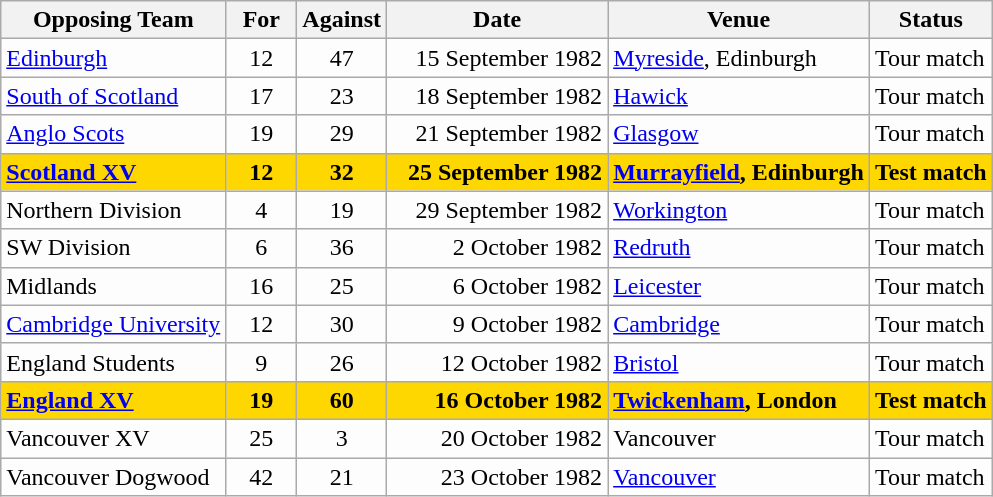<table class=wikitable>
<tr>
<th>Opposing Team</th>
<th>For</th>
<th>Against</th>
<th>Date</th>
<th>Venue</th>
<th>Status</th>
</tr>
<tr bgcolor=#fdfdfd>
<td><a href='#'>Edinburgh</a></td>
<td align=center width=40>12</td>
<td align=center width=40>47</td>
<td width=140 align=right>15 September 1982</td>
<td><a href='#'>Myreside</a>, Edinburgh</td>
<td>Tour match</td>
</tr>
<tr bgcolor=#fdfdfd>
<td><a href='#'>South of Scotland</a></td>
<td align=center width=40>17</td>
<td align=center width=40>23</td>
<td width=140 align=right>18 September 1982</td>
<td><a href='#'>Hawick</a></td>
<td>Tour match</td>
</tr>
<tr bgcolor=#fdfdfd>
<td><a href='#'>Anglo Scots</a></td>
<td align=center width=40>19</td>
<td align=center width=40>29</td>
<td width=140 align=right>21 September 1982</td>
<td><a href='#'>Glasgow</a></td>
<td>Tour match</td>
</tr>
<tr bgcolor=gold>
<td><strong><a href='#'>Scotland XV</a></strong></td>
<td align=center width=40><strong>12</strong></td>
<td align=center width=40><strong>32</strong></td>
<td width=140 align=right><strong>25 September 1982</strong></td>
<td><strong><a href='#'>Murrayfield</a>, Edinburgh</strong></td>
<td><strong>Test match</strong></td>
</tr>
<tr bgcolor=#fdfdfd>
<td>Northern Division</td>
<td align=center width=40>4</td>
<td align=center width=40>19</td>
<td width=140 align=right>29 September 1982</td>
<td><a href='#'>Workington</a></td>
<td>Tour match</td>
</tr>
<tr bgcolor=#fdfdfd>
<td>SW Division</td>
<td align=center width=40>6</td>
<td align=center width=40>36</td>
<td width=140 align=right>2 October 1982</td>
<td><a href='#'>Redruth</a></td>
<td>Tour match</td>
</tr>
<tr bgcolor=#fdfdfd>
<td>Midlands</td>
<td align=center width=40>16</td>
<td align=center width=40>25</td>
<td width=140 align=right>6 October 1982</td>
<td><a href='#'>Leicester</a></td>
<td>Tour match</td>
</tr>
<tr bgcolor=#fdfdfd>
<td><a href='#'>Cambridge University</a></td>
<td align=center width=40>12</td>
<td align=center width=40>30</td>
<td width=140 align=right>9 October 1982</td>
<td><a href='#'>Cambridge</a></td>
<td>Tour match</td>
</tr>
<tr bgcolor=#fdfdfd>
<td>England Students</td>
<td align=center width=40>9</td>
<td align=center width=40>26</td>
<td width=140 align=right>12 October 1982</td>
<td><a href='#'>Bristol</a></td>
<td>Tour match</td>
</tr>
<tr bgcolor=gold>
<td><strong><a href='#'>England XV</a></strong></td>
<td align=center width=40><strong>19</strong></td>
<td align=center width=40><strong>60</strong></td>
<td width=140 align=right><strong>16 October 1982</strong></td>
<td><strong><a href='#'>Twickenham</a>, London</strong></td>
<td><strong>Test match</strong></td>
</tr>
<tr bgcolor=#fdfdfd>
<td>Vancouver XV</td>
<td align=center width=40>25</td>
<td align=center width=40>3</td>
<td width=140 align=right>20 October 1982</td>
<td>Vancouver</td>
<td>Tour match</td>
</tr>
<tr bgcolor=#fdfdfd>
<td>Vancouver Dogwood</td>
<td align=center width=40>42</td>
<td align=center width=40>21</td>
<td width=140 align=right>23 October 1982</td>
<td><a href='#'>Vancouver</a></td>
<td>Tour match</td>
</tr>
</table>
